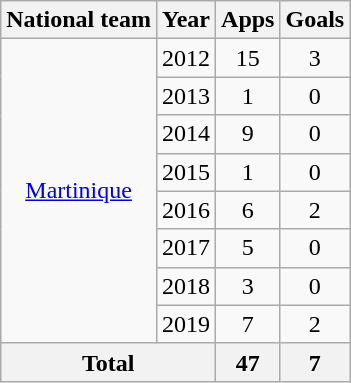<table class="wikitable" style="text-align:center">
<tr>
<th>National team</th>
<th>Year</th>
<th>Apps</th>
<th>Goals</th>
</tr>
<tr>
<td rowspan="8"><a href='#'>Martinique</a></td>
<td>2012</td>
<td>15</td>
<td>3</td>
</tr>
<tr>
<td>2013</td>
<td>1</td>
<td>0</td>
</tr>
<tr>
<td>2014</td>
<td>9</td>
<td>0</td>
</tr>
<tr>
<td>2015</td>
<td>1</td>
<td>0</td>
</tr>
<tr>
<td>2016</td>
<td>6</td>
<td>2</td>
</tr>
<tr>
<td>2017</td>
<td>5</td>
<td>0</td>
</tr>
<tr>
<td>2018</td>
<td>3</td>
<td>0</td>
</tr>
<tr>
<td>2019</td>
<td>7</td>
<td>2</td>
</tr>
<tr>
<th colspan="2">Total</th>
<th>47</th>
<th>7</th>
</tr>
</table>
